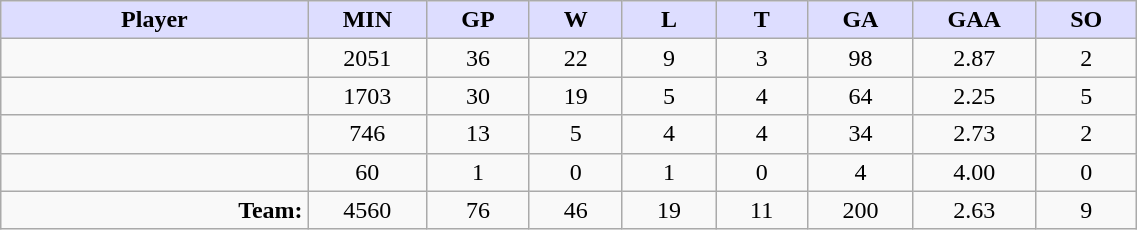<table style="width:60%;" class="wikitable sortable">
<tr>
<th style="background:#ddf; width:10%;">Player</th>
<th style="width:3%; background:#ddf;" title="Minutes played">MIN</th>
<th style="width:3%; background:#ddf;" title="Games played in">GP</th>
<th style="width:3%; background:#ddf;" title="Games played in">W</th>
<th style="width:3%; background:#ddf;" title="Games played in">L</th>
<th style="width:3%; background:#ddf;" title="Ties">T</th>
<th style="width:3%; background:#ddf;" title="Goals against">GA</th>
<th style="width:3%; background:#ddf;" title="Goals against average">GAA</th>
<th style="width:3%; background:#ddf;" title="Shut-outs">SO</th>
</tr>
<tr style="text-align:center;">
<td style="text-align:right;"></td>
<td>2051</td>
<td>36</td>
<td>22</td>
<td>9</td>
<td>3</td>
<td>98</td>
<td>2.87</td>
<td>2</td>
</tr>
<tr style="text-align:center;">
<td style="text-align:right;"></td>
<td>1703</td>
<td>30</td>
<td>19</td>
<td>5</td>
<td>4</td>
<td>64</td>
<td>2.25</td>
<td>5</td>
</tr>
<tr style="text-align:center;">
<td style="text-align:right;"></td>
<td>746</td>
<td>13</td>
<td>5</td>
<td>4</td>
<td>4</td>
<td>34</td>
<td>2.73</td>
<td>2</td>
</tr>
<tr style="text-align:center;">
<td style="text-align:right;"></td>
<td>60</td>
<td>1</td>
<td>0</td>
<td>1</td>
<td>0</td>
<td>4</td>
<td>4.00</td>
<td>0</td>
</tr>
<tr style="text-align:center;">
<td style="text-align:right;"><strong>Team:</strong></td>
<td>4560</td>
<td>76</td>
<td>46</td>
<td>19</td>
<td>11</td>
<td>200</td>
<td>2.63</td>
<td>9</td>
</tr>
</table>
